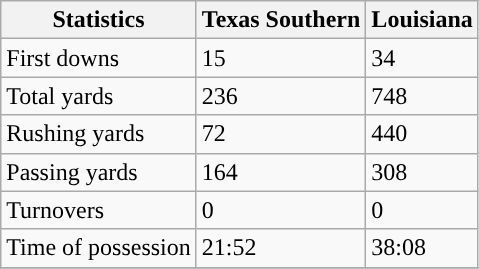<table class="wikitable">
<tr>
<th>Statistics</th>
<th>Texas Southern</th>
<th>Louisiana</th>
</tr>
<tr>
<td>First downs</td>
<td>15</td>
<td>34</td>
</tr>
<tr>
<td>Total yards</td>
<td>236</td>
<td>748</td>
</tr>
<tr>
<td>Rushing yards</td>
<td>72</td>
<td>440</td>
</tr>
<tr>
<td>Passing yards</td>
<td>164</td>
<td>308</td>
</tr>
<tr>
<td>Turnovers</td>
<td>0</td>
<td>0</td>
</tr>
<tr>
<td>Time of possession</td>
<td>21:52</td>
<td>38:08</td>
</tr>
<tr>
</tr>
</table>
